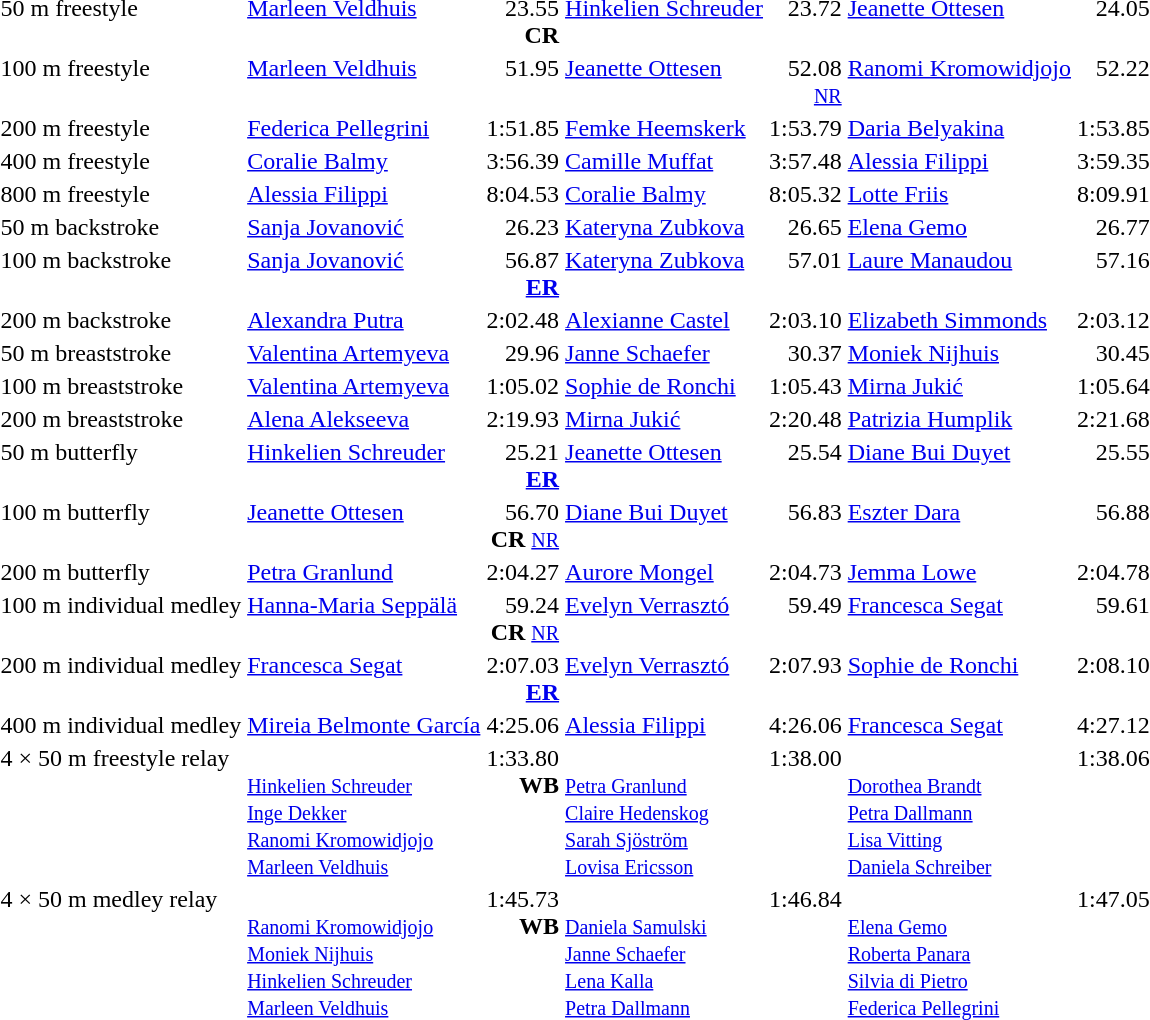<table>
<tr valign="top">
<td>50 m freestyle</td>
<td><a href='#'>Marleen Veldhuis</a><br><small></small></td>
<td align="right">23.55<br><strong>CR</strong></td>
<td><a href='#'>Hinkelien Schreuder</a><br></td>
<td align="right">23.72</td>
<td><a href='#'>Jeanette Ottesen</a><br></td>
<td align="right">24.05</td>
</tr>
<tr valign="top">
<td>100 m freestyle</td>
<td><a href='#'>Marleen Veldhuis</a><br></td>
<td align="right">51.95</td>
<td><a href='#'>Jeanette Ottesen</a><br><small></small></td>
<td align="right">52.08 <br><small><a href='#'>NR</a></small></td>
<td><a href='#'>Ranomi Kromowidjojo</a><br><small></small></td>
<td align="right">52.22</td>
</tr>
<tr valign="top">
<td>200 m freestyle</td>
<td><a href='#'>Federica Pellegrini</a><br></td>
<td align="right">1:51.85<br> </td>
<td><a href='#'>Femke Heemskerk</a><br><small></small></td>
<td align="right">1:53.79</td>
<td><a href='#'>Daria Belyakina</a><br><small></small></td>
<td align="right">1:53.85</td>
</tr>
<tr valign="top">
<td>400 m freestyle</td>
<td><a href='#'>Coralie Balmy</a><br><small></small></td>
<td align="right">3:56.39</td>
<td><a href='#'>Camille Muffat</a><br><small></small></td>
<td align="right">3:57.48</td>
<td><a href='#'>Alessia Filippi</a><br><small></small></td>
<td align="right">3:59.35</td>
</tr>
<tr valign="top">
<td>800 m freestyle</td>
<td><a href='#'>Alessia Filippi</a><br><small></small></td>
<td align="right">8:04.53<br> </td>
<td><a href='#'>Coralie Balmy</a><br><small></small></td>
<td align="right">8:05.32</td>
<td><a href='#'>Lotte Friis</a><br><small></small></td>
<td align="right">8:09.91</td>
</tr>
<tr valign="top">
<td>50 m backstroke</td>
<td><a href='#'>Sanja Jovanović</a><br><small></small></td>
<td align="right">26.23<br> </td>
<td><a href='#'>Kateryna Zubkova</a><br><small></small></td>
<td align="right">26.65</td>
<td><a href='#'>Elena Gemo</a><br><small></small></td>
<td align="right">26.77</td>
</tr>
<tr valign="top">
<td>100 m backstroke</td>
<td><a href='#'>Sanja Jovanović</a><br><small></small></td>
<td align="right">56.87<br><strong><a href='#'>ER</a></strong></td>
<td><a href='#'>Kateryna Zubkova</a><br><small></small></td>
<td align="right">57.01</td>
<td><a href='#'>Laure Manaudou</a><br><small></small></td>
<td align="right">57.16</td>
</tr>
<tr valign="top">
<td>200 m backstroke</td>
<td><a href='#'>Alexandra Putra</a><br><small></small></td>
<td align="right">2:02.48</td>
<td><a href='#'>Alexianne Castel</a><br><small></small></td>
<td align="right">2:03.10</td>
<td><a href='#'>Elizabeth Simmonds</a><br><small></small></td>
<td align="right">2:03.12</td>
</tr>
<tr valign="top">
<td>50 m breaststroke</td>
<td><a href='#'>Valentina Artemyeva</a><br><small></small></td>
<td align="right">29.96</td>
<td><a href='#'>Janne Schaefer</a><br></td>
<td align="right">30.37</td>
<td><a href='#'>Moniek Nijhuis</a><br></td>
<td align="right">30.45</td>
</tr>
<tr valign="top">
<td>100 m breaststroke</td>
<td><a href='#'>Valentina Artemyeva</a><br></td>
<td align="right">1:05.02</td>
<td><a href='#'>Sophie de Ronchi</a><br><small></small></td>
<td align="right">1:05.43</td>
<td><a href='#'>Mirna Jukić</a><br><small></small></td>
<td align="right">1:05.64</td>
</tr>
<tr valign="top">
<td>200 m breaststroke</td>
<td><a href='#'>Alena Alekseeva</a><br><small></small></td>
<td align="right">2:19.93</td>
<td><a href='#'>Mirna Jukić</a><br></td>
<td align="right">2:20.48</td>
<td><a href='#'>Patrizia Humplik</a><br></td>
<td align="right">2:21.68</td>
</tr>
<tr valign="top">
<td>50 m butterfly</td>
<td><a href='#'>Hinkelien Schreuder</a><br></td>
<td align="right">25.21<br><strong><a href='#'>ER</a></strong></td>
<td><a href='#'>Jeanette Ottesen</a><br><small></small></td>
<td align="right">25.54</td>
<td><a href='#'>Diane Bui Duyet</a><br><small></small></td>
<td align="right">25.55</td>
</tr>
<tr valign="top">
<td>100 m butterfly</td>
<td><a href='#'>Jeanette Ottesen</a><br><small></small></td>
<td align="right">56.70<br><strong>CR</strong> <small><a href='#'>NR</a></small></td>
<td><a href='#'>Diane Bui Duyet</a><br><small></small></td>
<td align="right">56.83</td>
<td><a href='#'>Eszter Dara</a><br><small></small></td>
<td align="right">56.88</td>
</tr>
<tr valign="top">
<td>200 m butterfly</td>
<td><a href='#'>Petra Granlund</a><br><small></small></td>
<td align="right">2:04.27</td>
<td><a href='#'>Aurore Mongel</a><br></td>
<td align="right">2:04.73</td>
<td><a href='#'>Jemma Lowe</a><br></td>
<td align="right">2:04.78</td>
</tr>
<tr valign="top">
<td>100 m individual medley</td>
<td><a href='#'>Hanna-Maria Seppälä</a><br></td>
<td align="right">59.24<br><strong>CR</strong> <small><a href='#'>NR</a></small></td>
<td><a href='#'>Evelyn Verrasztó</a><br><small></small></td>
<td align="right">59.49</td>
<td><a href='#'>Francesca Segat</a><br></td>
<td align="right">59.61</td>
</tr>
<tr valign="top">
<td>200 m individual medley</td>
<td><a href='#'>Francesca Segat</a><br><small></small></td>
<td align="right">2:07.03<br><strong><a href='#'>ER</a></strong></td>
<td><a href='#'>Evelyn Verrasztó</a><br><small></small></td>
<td align="right">2:07.93</td>
<td><a href='#'>Sophie de Ronchi</a><br><small></small></td>
<td align="right">2:08.10</td>
</tr>
<tr valign="top">
<td>400 m individual medley</td>
<td><a href='#'>Mireia Belmonte García</a><br><small></small></td>
<td align="right">4:25.06<br> </td>
<td><a href='#'>Alessia Filippi</a><br><small></small></td>
<td align="right">4:26.06</td>
<td><a href='#'>Francesca Segat</a><br><small></small></td>
<td align="right">4:27.12</td>
</tr>
<tr valign="top">
<td>4 × 50 m freestyle relay</td>
<td><br><small><a href='#'>Hinkelien Schreuder</a><br><a href='#'>Inge Dekker</a><br><a href='#'>Ranomi Kromowidjojo</a><br><a href='#'>Marleen Veldhuis</a></small></td>
<td align="right">1:33.80<br><strong>WB</strong></td>
<td><br><small><a href='#'>Petra Granlund</a><br><a href='#'>Claire Hedenskog</a><br><a href='#'>Sarah Sjöström</a><br><a href='#'>Lovisa Ericsson</a></small></td>
<td align="right">1:38.00</td>
<td><br><small><a href='#'>Dorothea Brandt</a><br><a href='#'>Petra Dallmann</a><br><a href='#'>Lisa Vitting</a><br><a href='#'>Daniela Schreiber</a></small></td>
<td align="right">1:38.06</td>
</tr>
<tr valign="top">
<td>4 × 50 m medley relay</td>
<td><br><small><a href='#'>Ranomi Kromowidjojo</a><br><a href='#'>Moniek Nijhuis</a><br><a href='#'>Hinkelien Schreuder</a><br><a href='#'>Marleen Veldhuis</a></small></td>
<td align="right">1:45.73<br><strong>WB</strong></td>
<td><br><small><a href='#'>Daniela Samulski</a><br><a href='#'>Janne Schaefer</a><br><a href='#'>Lena Kalla</a><br><a href='#'>Petra Dallmann</a></small></td>
<td align="right">1:46.84</td>
<td><br><small><a href='#'>Elena Gemo</a><br><a href='#'>Roberta Panara</a><br><a href='#'>Silvia di Pietro</a><br><a href='#'>Federica Pellegrini</a></small></td>
<td align="right">1:47.05</td>
</tr>
</table>
